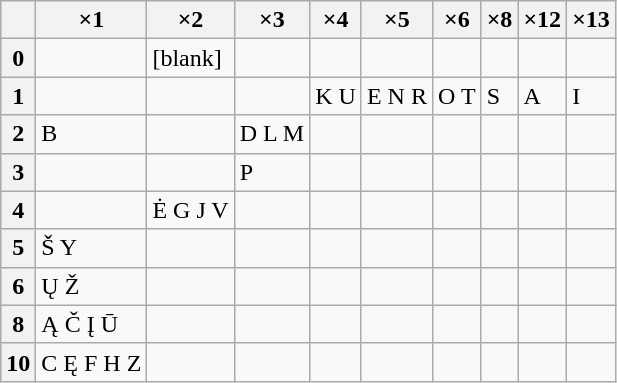<table class="wikitable floatright">
<tr>
<th></th>
<th>×1</th>
<th>×2</th>
<th>×3</th>
<th>×4</th>
<th>×5</th>
<th>×6</th>
<th>×8</th>
<th>×12</th>
<th>×13</th>
</tr>
<tr>
<th>0</th>
<td></td>
<td>[blank]</td>
<td></td>
<td></td>
<td></td>
<td></td>
<td></td>
<td></td>
<td></td>
</tr>
<tr>
<th>1</th>
<td></td>
<td></td>
<td></td>
<td>K U</td>
<td>E N R</td>
<td>O T</td>
<td>S</td>
<td>A</td>
<td>I</td>
</tr>
<tr>
<th>2</th>
<td>B</td>
<td></td>
<td>D L M</td>
<td></td>
<td></td>
<td></td>
<td></td>
<td></td>
<td></td>
</tr>
<tr>
<th>3</th>
<td></td>
<td></td>
<td>P</td>
<td></td>
<td></td>
<td></td>
<td></td>
<td></td>
<td></td>
</tr>
<tr>
<th>4</th>
<td></td>
<td>Ė G J V</td>
<td></td>
<td></td>
<td></td>
<td></td>
<td></td>
<td></td>
<td></td>
</tr>
<tr>
<th>5</th>
<td>Š Y</td>
<td></td>
<td></td>
<td></td>
<td></td>
<td></td>
<td></td>
<td></td>
<td></td>
</tr>
<tr>
<th>6</th>
<td>Ų Ž</td>
<td></td>
<td></td>
<td></td>
<td></td>
<td></td>
<td></td>
<td></td>
<td></td>
</tr>
<tr>
<th>8</th>
<td>Ą Č Į Ū</td>
<td></td>
<td></td>
<td></td>
<td></td>
<td></td>
<td></td>
<td></td>
<td></td>
</tr>
<tr>
<th>10</th>
<td>C Ę F H Z</td>
<td></td>
<td></td>
<td></td>
<td></td>
<td></td>
<td></td>
<td></td>
<td></td>
</tr>
</table>
